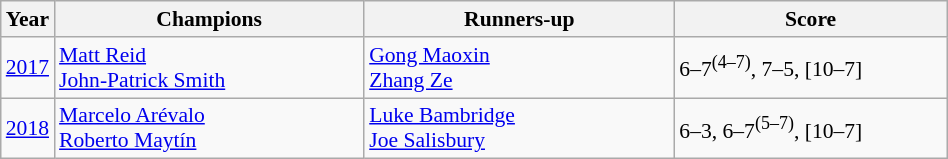<table class="wikitable" style="font-size:90%">
<tr>
<th>Year</th>
<th width="200">Champions</th>
<th width="200">Runners-up</th>
<th width="175">Score</th>
</tr>
<tr>
<td><a href='#'>2017</a></td>
<td> <a href='#'>Matt Reid</a><br> <a href='#'>John-Patrick Smith</a></td>
<td> <a href='#'>Gong Maoxin</a><br> <a href='#'>Zhang Ze</a></td>
<td>6–7<sup>(4–7)</sup>, 7–5, [10–7]</td>
</tr>
<tr>
<td><a href='#'>2018</a></td>
<td> <a href='#'>Marcelo Arévalo</a><br> <a href='#'>Roberto Maytín</a></td>
<td> <a href='#'>Luke Bambridge</a><br> <a href='#'>Joe Salisbury</a></td>
<td>6–3, 6–7<sup>(5–7)</sup>, [10–7]</td>
</tr>
</table>
